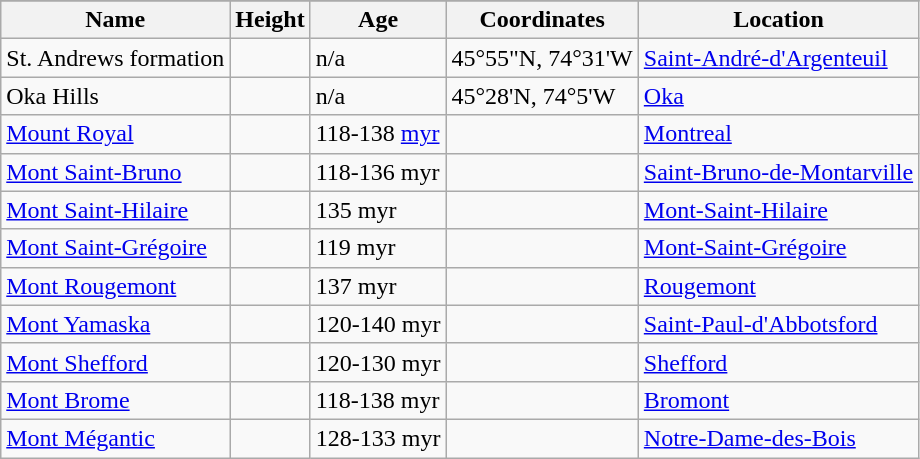<table class="wikitable">
<tr>
</tr>
<tr>
<th>Name</th>
<th>Height</th>
<th>Age</th>
<th>Coordinates</th>
<th>Location</th>
</tr>
<tr>
<td>St. Andrews formation</td>
<td></td>
<td>n/a</td>
<td>45°55"N, 74°31'W</td>
<td><a href='#'>Saint-André-d'Argenteuil</a></td>
</tr>
<tr>
<td>Oka Hills</td>
<td></td>
<td>n/a</td>
<td>45°28'N, 74°5'W</td>
<td><a href='#'>Oka</a></td>
</tr>
<tr>
<td><a href='#'>Mount Royal</a></td>
<td></td>
<td>118-138 <a href='#'>myr</a></td>
<td></td>
<td><a href='#'>Montreal</a></td>
</tr>
<tr>
<td><a href='#'>Mont Saint-Bruno</a></td>
<td></td>
<td>118-136 myr</td>
<td></td>
<td><a href='#'>Saint-Bruno-de-Montarville</a></td>
</tr>
<tr>
<td><a href='#'>Mont Saint-Hilaire</a></td>
<td></td>
<td>135 myr</td>
<td></td>
<td><a href='#'>Mont-Saint-Hilaire</a></td>
</tr>
<tr>
<td><a href='#'>Mont Saint-Grégoire</a></td>
<td></td>
<td>119 myr</td>
<td></td>
<td><a href='#'>Mont-Saint-Grégoire</a></td>
</tr>
<tr>
<td><a href='#'>Mont Rougemont</a></td>
<td></td>
<td>137 myr</td>
<td></td>
<td><a href='#'>Rougemont</a></td>
</tr>
<tr>
<td><a href='#'>Mont Yamaska</a></td>
<td></td>
<td>120-140 myr</td>
<td></td>
<td><a href='#'>Saint-Paul-d'Abbotsford</a></td>
</tr>
<tr>
<td><a href='#'>Mont Shefford</a></td>
<td></td>
<td>120-130 myr</td>
<td></td>
<td><a href='#'>Shefford</a></td>
</tr>
<tr>
<td><a href='#'>Mont Brome</a></td>
<td></td>
<td>118-138 myr</td>
<td></td>
<td><a href='#'>Bromont</a></td>
</tr>
<tr>
<td><a href='#'>Mont Mégantic</a></td>
<td></td>
<td>128-133 myr</td>
<td></td>
<td><a href='#'>Notre-Dame-des-Bois</a></td>
</tr>
</table>
